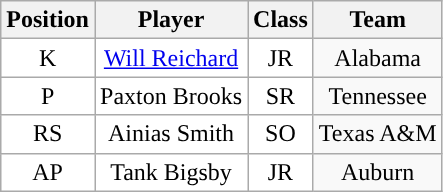<table class="wikitable sortable">
<tr>
<th>Position</th>
<th>Player</th>
<th>Class</th>
<th>Team</th>
</tr>
<tr style="text-align:center;">
<td style="background:white">K</td>
<td style="background:white"><a href='#'>Will Reichard</a></td>
<td style="background:white">JR</td>
<td>Alabama</td>
</tr>
<tr style="text-align:center;">
<td style="background:white">P</td>
<td style="background:white">Paxton Brooks</td>
<td style="background:white">SR</td>
<td>Tennessee</td>
</tr>
<tr style="text-align:center;">
<td style="background:white">RS</td>
<td style="background:white">Ainias Smith</td>
<td style="background:white">SO</td>
<td>Texas A&M</td>
</tr>
<tr style="text-align:center;">
<td style="background:white">AP</td>
<td style="background:white">Tank Bigsby</td>
<td style="background:white">JR</td>
<td>Auburn</td>
</tr>
</table>
